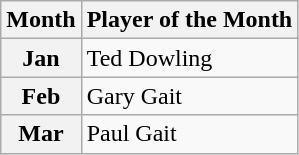<table class="wikitable">
<tr>
<th>Month</th>
<th>Player of the Month</th>
</tr>
<tr>
<th>Jan</th>
<td>Ted Dowling</td>
</tr>
<tr>
<th>Feb</th>
<td>Gary Gait</td>
</tr>
<tr>
<th>Mar</th>
<td>Paul Gait</td>
</tr>
</table>
